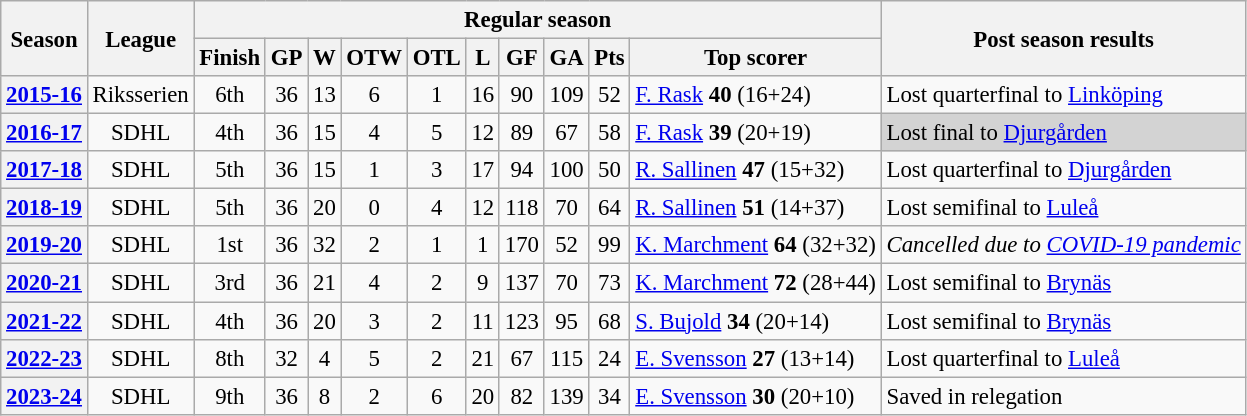<table class="wikitable" style="text-align: center; font-size: 95%">
<tr>
<th rowspan="2">Season</th>
<th rowspan="2">League</th>
<th colspan="10">Regular season</th>
<th rowspan="2">Post season results</th>
</tr>
<tr>
<th>Finish</th>
<th>GP</th>
<th>W</th>
<th>OTW</th>
<th>OTL</th>
<th>L</th>
<th>GF</th>
<th>GA</th>
<th>Pts</th>
<th>Top scorer</th>
</tr>
<tr>
<th><a href='#'>2015-16</a></th>
<td>Riksserien</td>
<td>6th</td>
<td>36</td>
<td>13</td>
<td>6</td>
<td>1</td>
<td>16</td>
<td>90</td>
<td>109</td>
<td>52</td>
<td align="left"> <a href='#'>F. Rask</a> <strong>40</strong> (16+24)</td>
<td align="left">Lost quarterfinal to <a href='#'>Linköping</a></td>
</tr>
<tr>
<th><a href='#'>2016-17</a></th>
<td>SDHL</td>
<td>4th</td>
<td>36</td>
<td>15</td>
<td>4</td>
<td>5</td>
<td>12</td>
<td>89</td>
<td>67</td>
<td>58</td>
<td align="left"> <a href='#'>F. Rask</a> <strong>39</strong> (20+19)</td>
<td align=left style="background:#D3D3D3">Lost final to <a href='#'>Djurgården</a></td>
</tr>
<tr>
<th><a href='#'>2017-18</a></th>
<td>SDHL</td>
<td>5th</td>
<td>36</td>
<td>15</td>
<td>1</td>
<td>3</td>
<td>17</td>
<td>94</td>
<td>100</td>
<td>50</td>
<td align="left"> <a href='#'>R. Sallinen</a> <strong>47</strong> (15+32)</td>
<td align="left">Lost quarterfinal to <a href='#'>Djurgården</a></td>
</tr>
<tr>
<th><a href='#'>2018-19</a></th>
<td>SDHL</td>
<td>5th</td>
<td>36</td>
<td>20</td>
<td>0</td>
<td>4</td>
<td>12</td>
<td>118</td>
<td>70</td>
<td>64</td>
<td align="left"> <a href='#'>R. Sallinen</a> <strong>51</strong> (14+37)</td>
<td align="left">Lost semifinal to <a href='#'>Luleå</a></td>
</tr>
<tr>
<th><a href='#'>2019-20</a></th>
<td>SDHL</td>
<td>1st</td>
<td>36</td>
<td>32</td>
<td>2</td>
<td>1</td>
<td>1</td>
<td>170</td>
<td>52</td>
<td>99</td>
<td align="left"> <a href='#'>K. Marchment</a> <strong>64</strong> (32+32)</td>
<td align="left"><em>Cancelled due to <a href='#'>COVID-19 pandemic</a></em></td>
</tr>
<tr>
<th><a href='#'>2020-21</a></th>
<td>SDHL</td>
<td>3rd</td>
<td>36</td>
<td>21</td>
<td>4</td>
<td>2</td>
<td>9</td>
<td>137</td>
<td>70</td>
<td>73</td>
<td align="left"> <a href='#'>K. Marchment</a> <strong>72</strong> (28+44)</td>
<td align="left">Lost semifinal to <a href='#'>Brynäs</a></td>
</tr>
<tr>
<th><a href='#'>2021-22</a></th>
<td>SDHL</td>
<td>4th</td>
<td>36</td>
<td>20</td>
<td>3</td>
<td>2</td>
<td>11</td>
<td>123</td>
<td>95</td>
<td>68</td>
<td align="left"> <a href='#'>S. Bujold</a> <strong>34</strong> (20+14)</td>
<td align="left">Lost semifinal to <a href='#'>Brynäs</a></td>
</tr>
<tr>
<th><a href='#'>2022-23</a></th>
<td>SDHL</td>
<td>8th</td>
<td>32</td>
<td>4</td>
<td>5</td>
<td>2</td>
<td>21</td>
<td>67</td>
<td>115</td>
<td>24</td>
<td align="left"> <a href='#'>E. Svensson</a> <strong>27</strong> (13+14)</td>
<td align="left">Lost quarterfinal to <a href='#'>Luleå</a></td>
</tr>
<tr>
<th><a href='#'>2023-24</a></th>
<td>SDHL</td>
<td>9th</td>
<td>36</td>
<td>8</td>
<td>2</td>
<td>6</td>
<td>20</td>
<td>82</td>
<td>139</td>
<td>34</td>
<td align="left"> <a href='#'>E. Svensson</a> <strong>30</strong> (20+10)</td>
<td align="left">Saved in relegation</td>
</tr>
</table>
